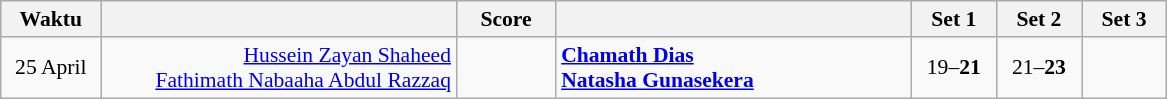<table class="wikitable" style="text-align: center; font-size:90%">
<tr>
<th width="60">Waktu</th>
<th align="right" width="230"></th>
<th width="60">Score</th>
<th align="left" width="230"></th>
<th width="50">Set 1</th>
<th width="50">Set 2</th>
<th width="50">Set 3</th>
</tr>
<tr>
<td>25 April<br></td>
<td align="right"><a href='#'>Hussein Zayan Shaheed</a> <br><a href='#'>Fathimath Nabaaha Abdul Razzaq</a> </td>
<td align="center"></td>
<td align="left"><strong> <a href='#'>Chamath Dias</a><br> <a href='#'>Natasha Gunasekera</a></strong></td>
<td>19–<strong>21</strong></td>
<td>21–<strong>23</strong></td>
<td></td>
</tr>
</table>
